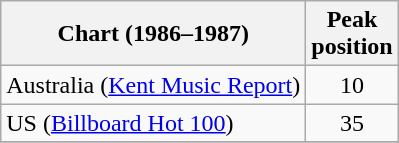<table class="wikitable sortable">
<tr>
<th>Chart (1986–1987)</th>
<th>Peak<br>position</th>
</tr>
<tr>
<td>Australia (<a href='#'>Kent Music Report</a>)</td>
<td style="text-align:center;">10</td>
</tr>
<tr>
<td>US (<a href='#'>Billboard Hot 100</a>)</td>
<td style="text-align:center;">35</td>
</tr>
<tr>
</tr>
</table>
